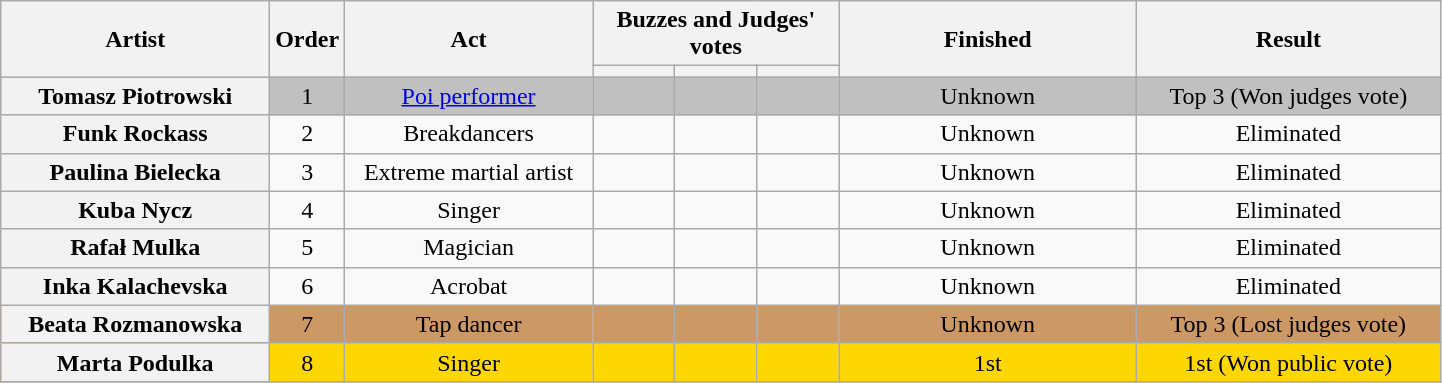<table class="wikitable plainrowheaders sortable" style="text-align:center" width="76%;">
<tr>
<th scope="col" rowspan="2" class="unsortable" style="width:17em;">Artist</th>
<th scope="col" rowspan="2" style="width:1em;">Order</th>
<th scope="col" rowspan="2" class="unsortable" style="width:16em;">Act</th>
<th colspan="3">Buzzes and Judges' votes</th>
<th scope="col" rowspan="2" style="width:23em;">Finished</th>
<th scope="col" rowspan="2" style="width:23em;">Result</th>
</tr>
<tr>
<th scope="col" class="unsortable" style="width:6em;"></th>
<th scope="col" class="unsortable" style="width:6em;"></th>
<th scope="col" class="unsortable" style="width:6em;"></th>
</tr>
<tr style="background:silver;">
<th scope="row">Tomasz Piotrowski</th>
<td>1</td>
<td><a href='#'>Poi performer</a></td>
<td></td>
<td></td>
<td></td>
<td>Unknown</td>
<td>Top 3 (Won judges vote)</td>
</tr>
<tr>
<th scope="row">Funk Rockass</th>
<td>2</td>
<td>Breakdancers</td>
<td></td>
<td></td>
<td></td>
<td>Unknown</td>
<td>Eliminated</td>
</tr>
<tr>
<th scope="row">Paulina Bielecka</th>
<td>3</td>
<td>Extreme martial artist</td>
<td></td>
<td></td>
<td></td>
<td>Unknown</td>
<td>Eliminated</td>
</tr>
<tr>
<th scope="row">Kuba Nycz</th>
<td>4</td>
<td>Singer</td>
<td></td>
<td></td>
<td></td>
<td>Unknown</td>
<td>Eliminated</td>
</tr>
<tr>
<th scope="row">Rafał Mulka</th>
<td>5</td>
<td>Magician</td>
<td></td>
<td></td>
<td></td>
<td>Unknown</td>
<td>Eliminated</td>
</tr>
<tr>
<th scope="row">Inka Kalachevska</th>
<td>6</td>
<td>Acrobat</td>
<td></td>
<td></td>
<td></td>
<td>Unknown</td>
<td>Eliminated</td>
</tr>
<tr style="background:#c96;">
<th scope="row">Beata Rozmanowska</th>
<td>7</td>
<td>Tap dancer</td>
<td></td>
<td></td>
<td></td>
<td>Unknown</td>
<td>Top 3 (Lost judges vote)</td>
</tr>
<tr style="background:gold;">
<th scope="row">Marta Podulka</th>
<td>8</td>
<td>Singer</td>
<td></td>
<td></td>
<td></td>
<td>1st</td>
<td>1st (Won public vote)</td>
</tr>
<tr>
</tr>
</table>
